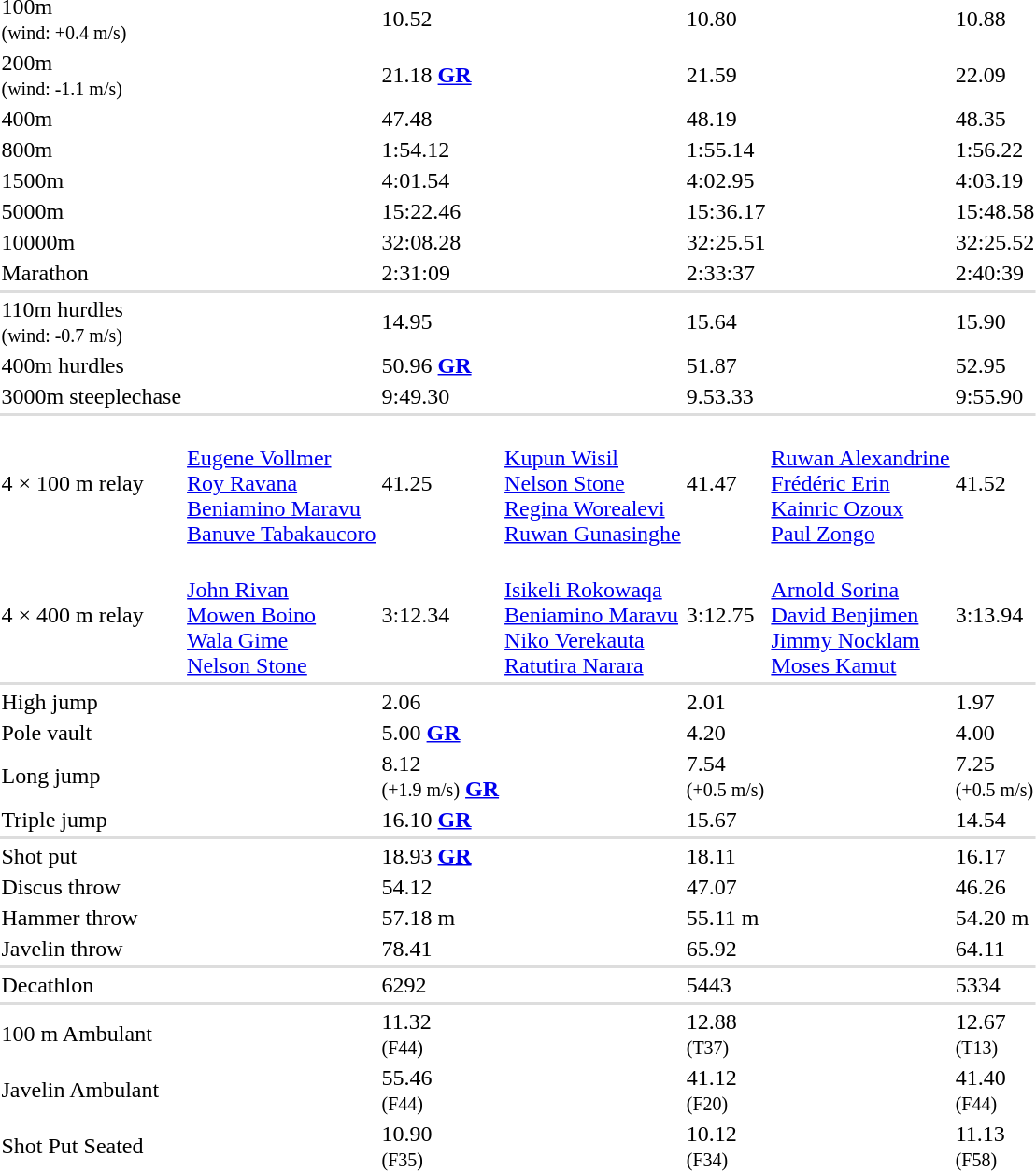<table>
<tr>
<td>100m<br><small>(wind: +0.4 m/s)</small> </td>
<td></td>
<td>10.52</td>
<td></td>
<td>10.80</td>
<td></td>
<td>10.88</td>
</tr>
<tr>
<td>200m<br><small>(wind: -1.1 m/s)</small> </td>
<td></td>
<td>21.18 <strong><a href='#'>GR</a></strong></td>
<td></td>
<td>21.59</td>
<td></td>
<td>22.09</td>
</tr>
<tr>
<td>400m</td>
<td></td>
<td>47.48</td>
<td></td>
<td>48.19</td>
<td></td>
<td>48.35</td>
</tr>
<tr>
<td>800m</td>
<td></td>
<td>1:54.12</td>
<td></td>
<td>1:55.14</td>
<td></td>
<td>1:56.22</td>
</tr>
<tr>
<td>1500m</td>
<td></td>
<td>4:01.54</td>
<td></td>
<td>4:02.95</td>
<td></td>
<td>4:03.19</td>
</tr>
<tr>
<td>5000m</td>
<td></td>
<td>15:22.46</td>
<td></td>
<td>15:36.17</td>
<td></td>
<td>15:48.58</td>
</tr>
<tr>
<td>10000m</td>
<td></td>
<td>32:08.28</td>
<td></td>
<td>32:25.51</td>
<td></td>
<td>32:25.52</td>
</tr>
<tr>
<td>Marathon</td>
<td></td>
<td>2:31:09</td>
<td></td>
<td>2:33:37</td>
<td></td>
<td>2:40:39</td>
</tr>
<tr bgcolor=#DDDDDD>
<td colspan=7></td>
</tr>
<tr>
<td>110m hurdles<br><small>(wind: -0.7 m/s)</small> </td>
<td></td>
<td>14.95</td>
<td></td>
<td>15.64</td>
<td></td>
<td>15.90</td>
</tr>
<tr>
<td>400m hurdles</td>
<td></td>
<td>50.96 <strong><a href='#'>GR</a></strong></td>
<td></td>
<td>51.87</td>
<td></td>
<td>52.95</td>
</tr>
<tr>
<td>3000m steeplechase</td>
<td></td>
<td>9:49.30</td>
<td></td>
<td>9.53.33</td>
<td></td>
<td>9:55.90</td>
</tr>
<tr bgcolor=#DDDDDD>
<td colspan=7></td>
</tr>
<tr>
<td>4 × 100 m relay</td>
<td><br><a href='#'>Eugene Vollmer</a><br><a href='#'>Roy Ravana</a><br><a href='#'>Beniamino Maravu</a><br><a href='#'>Banuve Tabakaucoro</a></td>
<td>41.25</td>
<td><br><a href='#'>Kupun Wisil</a><br><a href='#'>Nelson Stone</a><br><a href='#'>Regina Worealevi</a><br><a href='#'>Ruwan Gunasinghe</a></td>
<td>41.47</td>
<td><br><a href='#'>Ruwan Alexandrine</a><br><a href='#'>Frédéric Erin</a><br><a href='#'>Kainric Ozoux</a><br><a href='#'>Paul Zongo</a></td>
<td>41.52</td>
</tr>
<tr>
<td>4 × 400 m relay</td>
<td> <br> <a href='#'>John Rivan</a> <br> <a href='#'>Mowen Boino</a> <br> <a href='#'>Wala Gime</a> <br> <a href='#'>Nelson Stone</a></td>
<td>3:12.34</td>
<td> <br> <a href='#'>Isikeli Rokowaqa</a> <br> <a href='#'>Beniamino Maravu</a> <br> <a href='#'>Niko Verekauta</a> <br> <a href='#'>Ratutira Narara</a></td>
<td>3:12.75</td>
<td> <br> <a href='#'>Arnold Sorina</a> <br> <a href='#'>David Benjimen</a> <br> <a href='#'>Jimmy Nocklam</a> <br> <a href='#'>Moses Kamut</a></td>
<td>3:13.94</td>
</tr>
<tr bgcolor=#DDDDDD>
<td colspan=7></td>
</tr>
<tr>
<td>High jump </td>
<td></td>
<td>2.06</td>
<td></td>
<td>2.01</td>
<td></td>
<td>1.97</td>
</tr>
<tr>
<td>Pole vault</td>
<td></td>
<td>5.00 <strong><a href='#'>GR</a></strong></td>
<td></td>
<td>4.20</td>
<td></td>
<td>4.00</td>
</tr>
<tr>
<td>Long jump</td>
<td></td>
<td>8.12<br><small>(+1.9 m/s)</small> <strong><a href='#'>GR</a></strong></td>
<td></td>
<td>7.54<br><small>(+0.5 m/s)</small></td>
<td></td>
<td>7.25<br><small>(+0.5 m/s)</small></td>
</tr>
<tr>
<td>Triple jump</td>
<td></td>
<td>16.10 <strong><a href='#'>GR</a></strong></td>
<td></td>
<td>15.67</td>
<td></td>
<td>14.54</td>
</tr>
<tr bgcolor=#DDDDDD>
<td colspan=7></td>
</tr>
<tr>
<td>Shot put</td>
<td></td>
<td>18.93 <strong><a href='#'>GR</a></strong></td>
<td></td>
<td>18.11</td>
<td></td>
<td>16.17</td>
</tr>
<tr>
<td>Discus throw</td>
<td></td>
<td>54.12</td>
<td></td>
<td>47.07</td>
<td></td>
<td>46.26</td>
</tr>
<tr>
<td>Hammer throw</td>
<td></td>
<td>57.18 m</td>
<td></td>
<td>55.11 m</td>
<td></td>
<td>54.20 m</td>
</tr>
<tr>
<td>Javelin throw</td>
<td></td>
<td>78.41</td>
<td></td>
<td>65.92</td>
<td></td>
<td>64.11</td>
</tr>
<tr bgcolor=#DDDDDD>
<td colspan=7></td>
</tr>
<tr>
<td>Decathlon</td>
<td></td>
<td>6292</td>
<td></td>
<td>5443</td>
<td></td>
<td>5334</td>
</tr>
<tr bgcolor=#DDDDDD>
<td colspan=7></td>
</tr>
<tr>
<td>100 m Ambulant</td>
<td></td>
<td>11.32 <br><small>(F44)</small></td>
<td></td>
<td>12.88 <br><small>(T37)</small></td>
<td></td>
<td>12.67 <br><small>(T13)</small></td>
</tr>
<tr>
<td>Javelin Ambulant</td>
<td></td>
<td>55.46 <br><small>(F44)</small></td>
<td></td>
<td>41.12 <br><small>(F20)</small></td>
<td></td>
<td>41.40 <br><small>(F44)</small></td>
</tr>
<tr>
<td>Shot Put Seated</td>
<td></td>
<td>10.90 <br><small>(F35)</small></td>
<td></td>
<td>10.12 <br><small>(F34)</small></td>
<td></td>
<td>11.13 <br><small>(F58)</small></td>
</tr>
</table>
